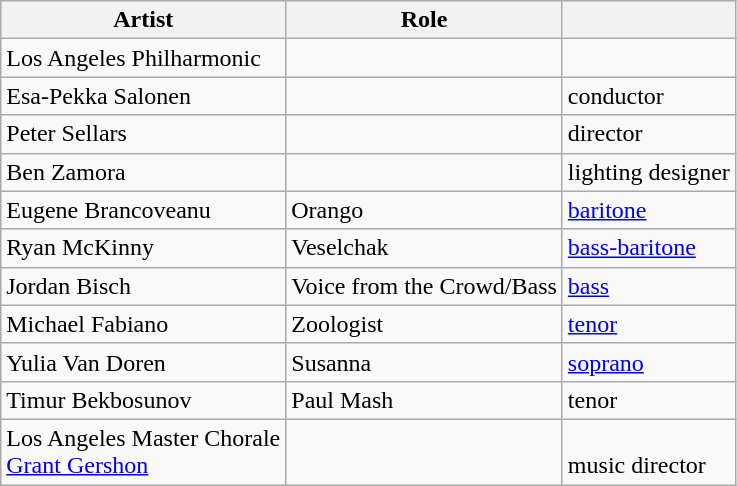<table class="wikitable">
<tr>
<th>Artist</th>
<th>Role</th>
<th></th>
</tr>
<tr>
<td>Los Angeles Philharmonic</td>
<td></td>
<td></td>
</tr>
<tr>
<td>Esa-Pekka Salonen</td>
<td></td>
<td>conductor</td>
</tr>
<tr>
<td>Peter Sellars</td>
<td></td>
<td>director</td>
</tr>
<tr>
<td>Ben Zamora</td>
<td></td>
<td>lighting designer</td>
</tr>
<tr>
<td>Eugene Brancoveanu</td>
<td>Orango</td>
<td><a href='#'>baritone</a></td>
</tr>
<tr>
<td>Ryan McKinny</td>
<td>Veselchak</td>
<td><a href='#'>bass-baritone</a></td>
</tr>
<tr>
<td>Jordan Bisch</td>
<td>Voice from the Crowd/Bass</td>
<td><a href='#'>bass</a></td>
</tr>
<tr>
<td>Michael Fabiano</td>
<td>Zoologist</td>
<td><a href='#'>tenor</a></td>
</tr>
<tr>
<td>Yulia Van Doren</td>
<td>Susanna</td>
<td><a href='#'>soprano</a></td>
</tr>
<tr>
<td>Timur Bekbosunov</td>
<td>Paul Mash</td>
<td>tenor</td>
</tr>
<tr>
<td>Los Angeles Master Chorale<br><a href='#'>Grant Gershon</a></td>
<td></td>
<td><br>music director</td>
</tr>
</table>
